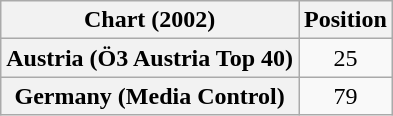<table class="wikitable sortable plainrowheaders" style="text-align:center">
<tr>
<th>Chart (2002)</th>
<th>Position</th>
</tr>
<tr>
<th scope="row">Austria (Ö3 Austria Top 40)</th>
<td>25</td>
</tr>
<tr>
<th scope="row">Germany (Media Control)</th>
<td>79</td>
</tr>
</table>
